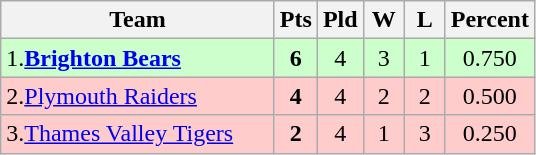<table class="wikitable" style="text-align: center;">
<tr>
<th style="width:175px;">Team</th>
<th style="width:20px;" abbr="Points">Pts</th>
<th style="width:20px;" abbr="Played">Pld</th>
<th style="width:20px;" abbr="Won">W</th>
<th style="width:20px;" abbr="Lost">L</th>
<th style="width:20px;" abbr="Percentage">Percent</th>
</tr>
<tr style="background:#cfc;">
<td style="text-align:left;">1.<strong><a href='#'>Brighton Bears</a></strong></td>
<td><strong>6</strong></td>
<td>4</td>
<td>3</td>
<td>1</td>
<td>0.750</td>
</tr>
<tr style="background:#fcc;">
<td style="text-align:left;">2.<a href='#'>Plymouth Raiders</a></td>
<td><strong>4</strong></td>
<td>4</td>
<td>2</td>
<td>2</td>
<td>0.500</td>
</tr>
<tr style="background:#fcc;">
<td style="text-align:left;">3.<a href='#'>Thames Valley Tigers</a></td>
<td><strong>2</strong></td>
<td>4</td>
<td>1</td>
<td>3</td>
<td>0.250</td>
</tr>
</table>
